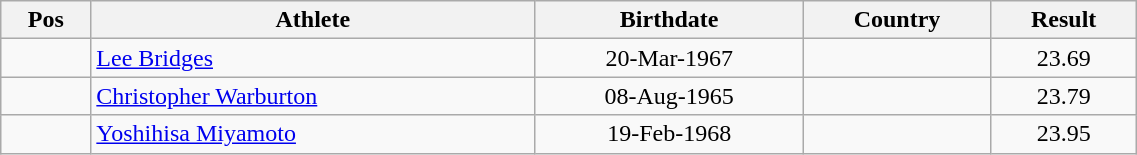<table class="wikitable"  style="text-align:center; width:60%;">
<tr>
<th>Pos</th>
<th>Athlete</th>
<th>Birthdate</th>
<th>Country</th>
<th>Result</th>
</tr>
<tr>
<td align=center></td>
<td align=left><a href='#'>Lee Bridges</a></td>
<td>20-Mar-1967</td>
<td align=left></td>
<td>23.69</td>
</tr>
<tr>
<td align=center></td>
<td align=left><a href='#'>Christopher Warburton</a></td>
<td>08-Aug-1965</td>
<td align=left></td>
<td>23.79</td>
</tr>
<tr>
<td align=center></td>
<td align=left><a href='#'>Yoshihisa Miyamoto</a></td>
<td>19-Feb-1968</td>
<td align=left></td>
<td>23.95</td>
</tr>
</table>
